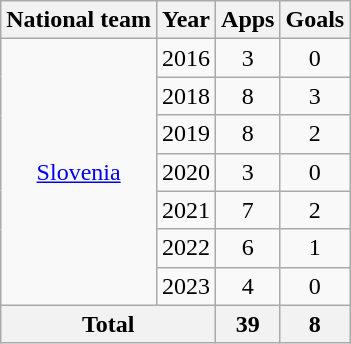<table class="wikitable" style="text-align:center">
<tr>
<th>National team</th>
<th>Year</th>
<th>Apps</th>
<th>Goals</th>
</tr>
<tr>
<td rowspan="7"><a href='#'>Slovenia</a></td>
<td>2016</td>
<td>3</td>
<td>0</td>
</tr>
<tr>
<td>2018</td>
<td>8</td>
<td>3</td>
</tr>
<tr>
<td>2019</td>
<td>8</td>
<td>2</td>
</tr>
<tr>
<td>2020</td>
<td>3</td>
<td>0</td>
</tr>
<tr>
<td>2021</td>
<td>7</td>
<td>2</td>
</tr>
<tr>
<td>2022</td>
<td>6</td>
<td>1</td>
</tr>
<tr>
<td>2023</td>
<td>4</td>
<td>0</td>
</tr>
<tr>
<th colspan="2">Total</th>
<th>39</th>
<th>8</th>
</tr>
</table>
